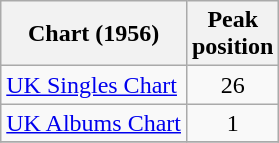<table class="wikitable sortable">
<tr>
<th>Chart (1956)</th>
<th>Peak<br>position</th>
</tr>
<tr>
<td align="left"><a href='#'>UK Singles Chart</a></td>
<td style="text-align:center;">26</td>
</tr>
<tr>
<td align="left"><a href='#'>UK Albums Chart</a></td>
<td style="text-align:center;">1</td>
</tr>
<tr>
</tr>
</table>
